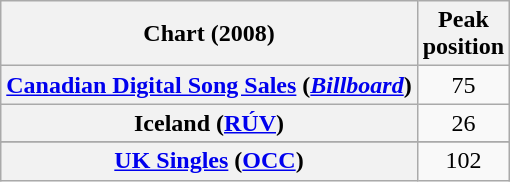<table class="wikitable sortable plainrowheaders" style="text-align:center;">
<tr>
<th scope="col">Chart (2008)</th>
<th scope="col">Peak<br>position</th>
</tr>
<tr>
<th scope="row"><a href='#'>Canadian Digital Song Sales</a> (<a href='#'><em>Billboard</em></a>)</th>
<td>75</td>
</tr>
<tr>
<th scope="row">Iceland (<a href='#'>RÚV</a>)</th>
<td>26</td>
</tr>
<tr>
</tr>
<tr>
<th scope="row"><a href='#'>UK Singles</a> (<a href='#'>OCC</a>)</th>
<td>102</td>
</tr>
</table>
